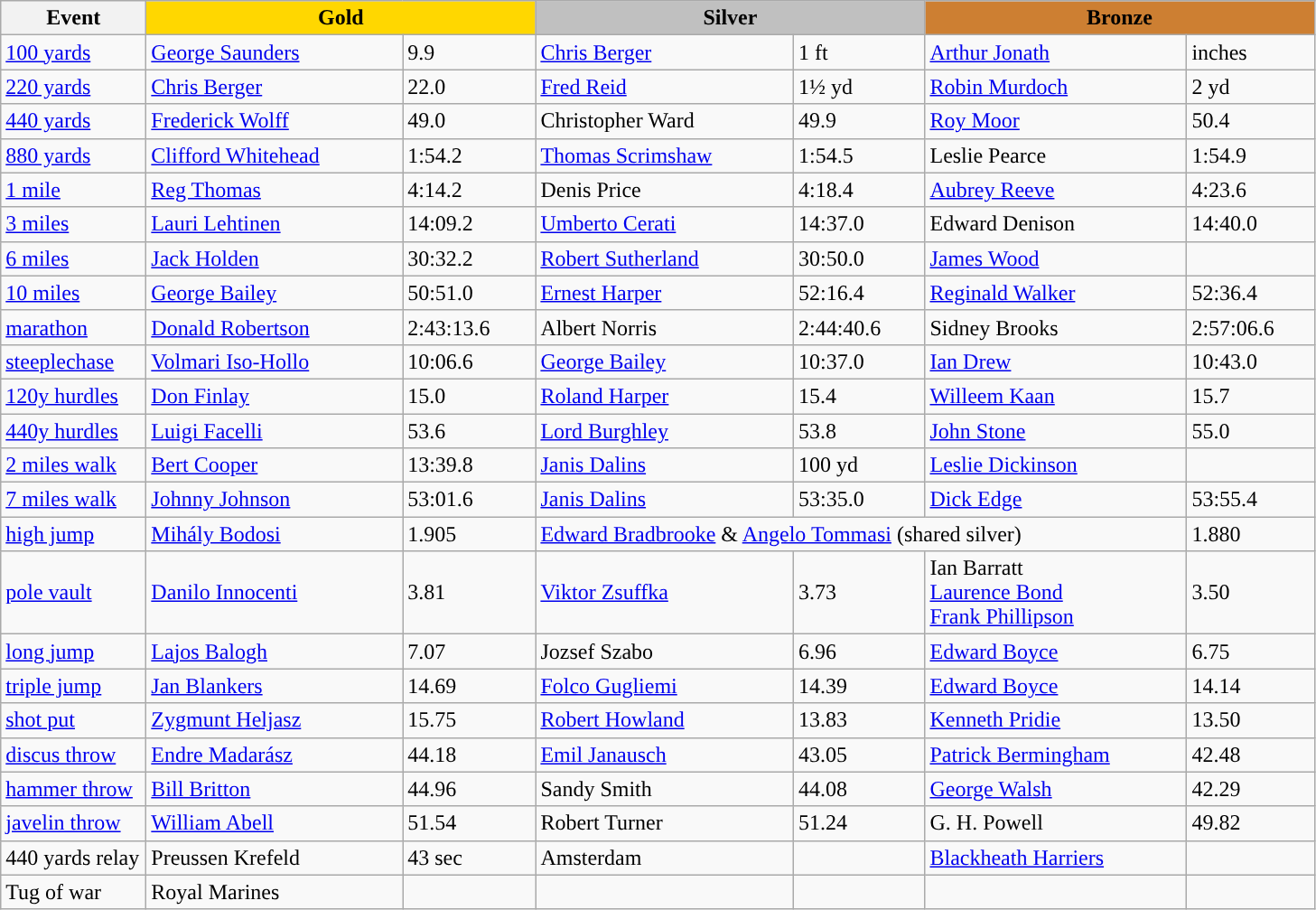<table class="wikitable" style="text-align:left">
<tr>
<th width=100>Event</th>
<th colspan="2" width="280" style="background:gold;">Gold</th>
<th colspan="2" width="280" style="background:silver;">Silver</th>
<th colspan="2" width="280" style="background:#CD7F32;">Bronze</th>
</tr>
<tr>
<td><a href='#'>100 yards</a></td>
<td><a href='#'>George Saunders</a></td>
<td>9.9</td>
<td> <a href='#'>Chris Berger</a></td>
<td>1 ft</td>
<td> <a href='#'>Arthur Jonath</a></td>
<td>inches</td>
</tr>
<tr>
<td><a href='#'>220 yards</a></td>
<td> <a href='#'>Chris Berger</a></td>
<td>22.0</td>
<td> <a href='#'>Fred Reid</a></td>
<td>1½ yd</td>
<td> <a href='#'>Robin Murdoch</a></td>
<td>2 yd</td>
</tr>
<tr>
<td><a href='#'>440 yards</a></td>
<td><a href='#'>Frederick Wolff</a></td>
<td>49.0</td>
<td>Christopher Ward</td>
<td>49.9</td>
<td><a href='#'>Roy Moor</a></td>
<td>50.4</td>
</tr>
<tr>
<td><a href='#'>880 yards</a></td>
<td><a href='#'>Clifford Whitehead</a></td>
<td>1:54.2</td>
<td><a href='#'>Thomas Scrimshaw</a></td>
<td>1:54.5</td>
<td>Leslie Pearce</td>
<td>1:54.9</td>
</tr>
<tr>
<td><a href='#'>1 mile</a></td>
<td> <a href='#'>Reg Thomas</a></td>
<td>4:14.2</td>
<td>Denis Price</td>
<td>4:18.4</td>
<td><a href='#'>Aubrey Reeve</a></td>
<td>4:23.6</td>
</tr>
<tr>
<td><a href='#'>3 miles</a></td>
<td> <a href='#'>Lauri Lehtinen</a></td>
<td>14:09.2</td>
<td> <a href='#'>Umberto Cerati</a></td>
<td>14:37.0</td>
<td>Edward Denison</td>
<td>14:40.0</td>
</tr>
<tr>
<td><a href='#'>6 miles</a></td>
<td><a href='#'>Jack Holden</a></td>
<td>30:32.2</td>
<td> <a href='#'>Robert Sutherland</a></td>
<td>30:50.0</td>
<td> <a href='#'>James Wood</a></td>
<td></td>
</tr>
<tr>
<td><a href='#'>10 miles</a></td>
<td><a href='#'>George Bailey</a></td>
<td>50:51.0</td>
<td><a href='#'>Ernest Harper</a></td>
<td>52:16.4</td>
<td><a href='#'>Reginald Walker</a></td>
<td>52:36.4</td>
</tr>
<tr>
<td><a href='#'>marathon</a></td>
<td><a href='#'>Donald Robertson</a></td>
<td>2:43:13.6</td>
<td>Albert Norris</td>
<td>2:44:40.6</td>
<td>Sidney Brooks</td>
<td>2:57:06.6</td>
</tr>
<tr>
<td><a href='#'>steeplechase</a></td>
<td> <a href='#'>Volmari Iso-Hollo</a></td>
<td>10:06.6</td>
<td><a href='#'>George Bailey</a></td>
<td>10:37.0</td>
<td><a href='#'>Ian Drew</a></td>
<td>10:43.0</td>
</tr>
<tr>
<td><a href='#'>120y hurdles</a></td>
<td><a href='#'>Don Finlay</a></td>
<td>15.0</td>
<td><a href='#'>Roland Harper</a></td>
<td>15.4</td>
<td> <a href='#'>Willeem Kaan</a></td>
<td>15.7</td>
</tr>
<tr>
<td><a href='#'>440y hurdles</a></td>
<td> <a href='#'>Luigi Facelli</a></td>
<td>53.6</td>
<td><a href='#'>Lord Burghley</a></td>
<td>53.8</td>
<td><a href='#'>John Stone</a></td>
<td>55.0</td>
</tr>
<tr>
<td><a href='#'>2 miles walk</a></td>
<td><a href='#'>Bert Cooper</a></td>
<td>13:39.8</td>
<td> <a href='#'>Janis Dalins</a></td>
<td>100 yd</td>
<td><a href='#'>Leslie Dickinson</a></td>
<td></td>
</tr>
<tr>
<td><a href='#'>7 miles walk</a></td>
<td><a href='#'>Johnny Johnson</a></td>
<td>53:01.6</td>
<td> <a href='#'>Janis Dalins</a></td>
<td>53:35.0</td>
<td><a href='#'>Dick Edge</a></td>
<td>53:55.4</td>
</tr>
<tr>
<td><a href='#'>high jump</a></td>
<td> <a href='#'>Mihály Bodosi</a></td>
<td>1.905</td>
<td colspan=3><a href='#'>Edward Bradbrooke</a> &  <a href='#'>Angelo Tommasi</a>  (shared silver)</td>
<td>1.880</td>
</tr>
<tr>
<td><a href='#'>pole vault</a></td>
<td> <a href='#'>Danilo Innocenti</a></td>
<td>3.81</td>
<td> <a href='#'>Viktor Zsuffka</a></td>
<td>3.73</td>
<td>Ian Barratt<br><a href='#'>Laurence Bond</a><br><a href='#'>Frank Phillipson</a></td>
<td>3.50</td>
</tr>
<tr>
<td><a href='#'>long jump</a></td>
<td> <a href='#'>Lajos Balogh</a></td>
<td>7.07</td>
<td> Jozsef Szabo</td>
<td>6.96</td>
<td> <a href='#'>Edward Boyce</a></td>
<td>6.75</td>
</tr>
<tr>
<td><a href='#'>triple jump</a></td>
<td> <a href='#'>Jan Blankers</a></td>
<td>14.69</td>
<td> <a href='#'>Folco Gugliemi</a></td>
<td>14.39</td>
<td> <a href='#'>Edward Boyce</a></td>
<td>14.14</td>
</tr>
<tr>
<td><a href='#'>shot put</a></td>
<td> <a href='#'>Zygmunt Heljasz</a></td>
<td>15.75</td>
<td><a href='#'>Robert Howland</a></td>
<td>13.83</td>
<td><a href='#'>Kenneth Pridie</a></td>
<td>13.50</td>
</tr>
<tr>
<td><a href='#'>discus throw</a></td>
<td> <a href='#'>Endre Madarász</a></td>
<td>44.18</td>
<td> <a href='#'>Emil Janausch</a></td>
<td>43.05</td>
<td> <a href='#'>Patrick Bermingham</a></td>
<td>42.48</td>
</tr>
<tr>
<td><a href='#'>hammer throw</a></td>
<td> <a href='#'>Bill Britton</a></td>
<td>44.96</td>
<td> Sandy Smith</td>
<td>44.08</td>
<td> <a href='#'>George Walsh</a></td>
<td>42.29</td>
</tr>
<tr>
<td><a href='#'>javelin throw</a></td>
<td><a href='#'>William Abell</a></td>
<td>51.54</td>
<td>Robert Turner</td>
<td>51.24</td>
<td>G. H. Powell</td>
<td>49.82</td>
</tr>
<tr>
<td>440 yards relay</td>
<td>Preussen Krefeld</td>
<td>43 sec</td>
<td>Amsterdam</td>
<td></td>
<td><a href='#'>Blackheath Harriers</a></td>
<td></td>
</tr>
<tr>
<td>Tug of war</td>
<td>Royal Marines</td>
<td></td>
<td></td>
<td></td>
<td></td>
<td></td>
</tr>
</table>
